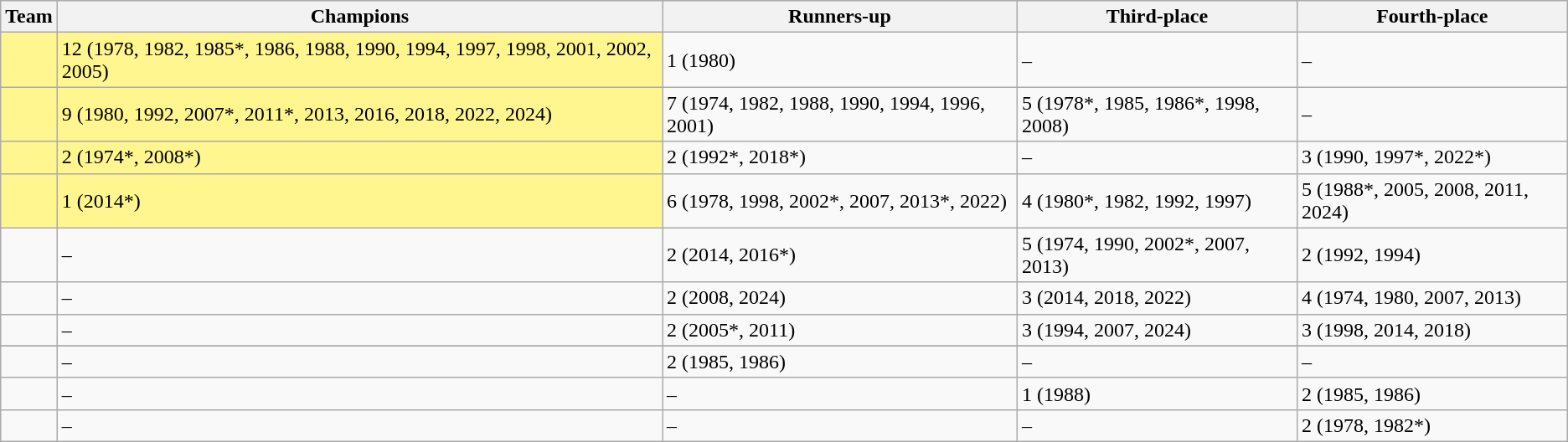<table class="wikitable">
<tr>
<th>Team</th>
<th>Champions</th>
<th>Runners-up</th>
<th>Third-place</th>
<th>Fourth-place</th>
</tr>
<tr>
<td bgcolor=#FFF68F></td>
<td bgcolor=#FFF68F>12 (1978, 1982, 1985*, 1986, 1988, 1990, 1994, 1997, 1998, 2001, 2002, 2005)</td>
<td>1 (1980)</td>
<td>–</td>
<td>–</td>
</tr>
<tr>
<td bgcolor=#FFF68F></td>
<td bgcolor=#FFF68F>9 (1980, 1992, 2007*, 2011*, 2013, 2016, 2018, 2022, 2024)</td>
<td>7 (1974, 1982, 1988, 1990, 1994, 1996, 2001)</td>
<td>5 (1978*, 1985, 1986*, 1998, 2008)</td>
<td>–</td>
</tr>
<tr>
<td bgcolor=#FFF68F></td>
<td bgcolor=#FFF68F>2 (1974*, 2008*)</td>
<td>2 (1992*, 2018*)</td>
<td>–</td>
<td>3 (1990, 1997*, 2022*)</td>
</tr>
<tr>
<td bgcolor=#FFF68F></td>
<td bgcolor=#FFF68F>1 (2014*)</td>
<td>6 (1978, 1998, 2002*, 2007, 2013*, 2022)</td>
<td>4 (1980*, 1982, 1992, 1997)</td>
<td>5 (1988*, 2005, 2008, 2011, 2024)</td>
</tr>
<tr>
<td></td>
<td>–</td>
<td>2 (2014, 2016*)</td>
<td>5 (1974, 1990, 2002*, 2007, 2013)</td>
<td>2 (1992, 1994)</td>
</tr>
<tr>
<td></td>
<td>–</td>
<td>2 (2008, 2024)</td>
<td>3 (2014, 2018, 2022)</td>
<td>4 (1974, 1980, 2007, 2013)</td>
</tr>
<tr>
<td></td>
<td>–</td>
<td>2 (2005*, 2011)</td>
<td>3 (1994, 2007, 2024)</td>
<td>3 (1998, 2014, 2018)</td>
</tr>
<tr>
</tr>
<tr>
<td></td>
<td>–</td>
<td>2 (1985, 1986)</td>
<td>–</td>
<td>–</td>
</tr>
<tr>
<td></td>
<td>–</td>
<td>–</td>
<td>1 (1988)</td>
<td>2 (1985, 1986)</td>
</tr>
<tr>
<td></td>
<td>–</td>
<td>–</td>
<td>–</td>
<td>2 (1978, 1982*)</td>
</tr>
</table>
